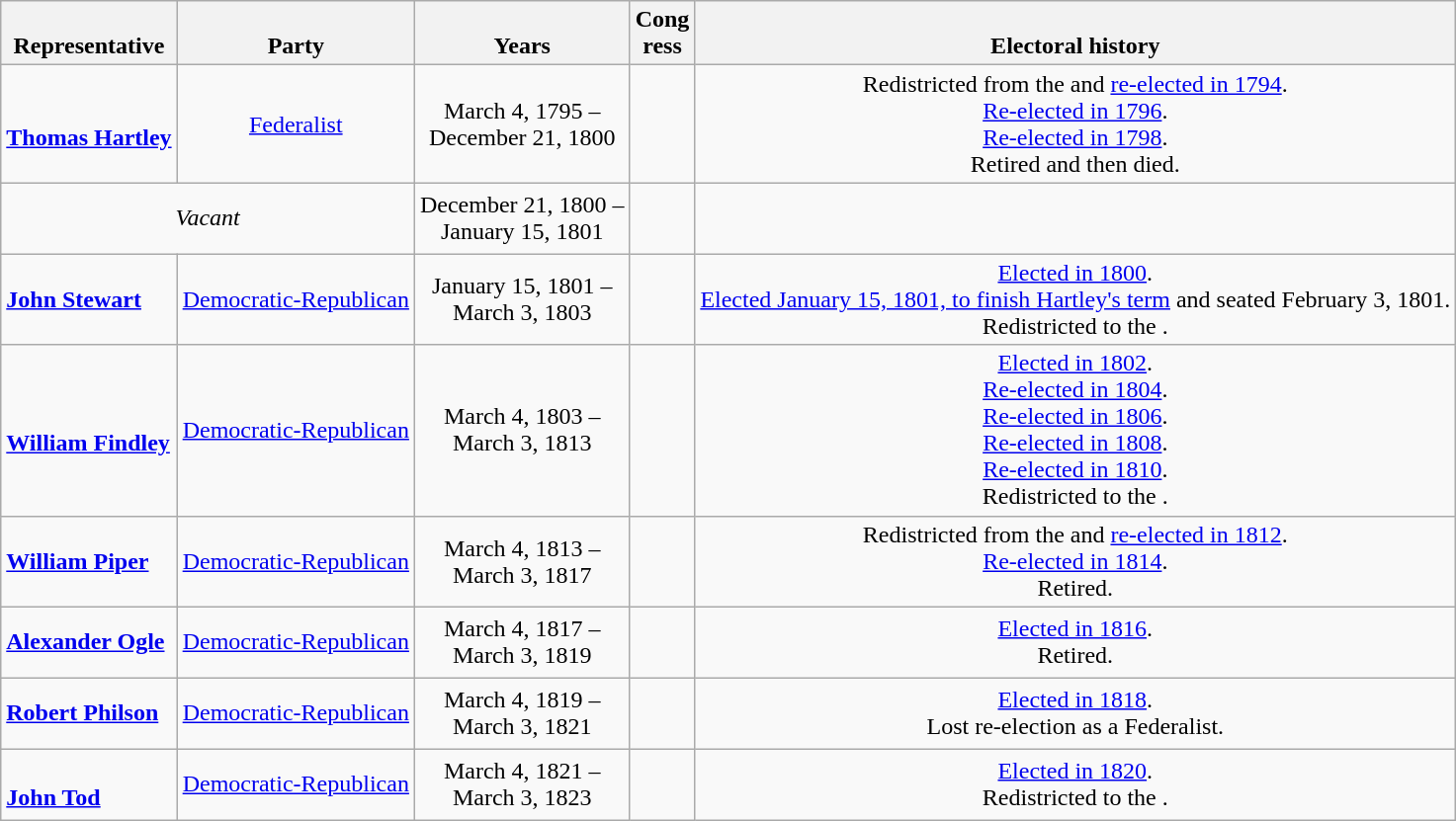<table class=wikitable style="text-align:center">
<tr valign=bottom>
<th>Representative</th>
<th>Party</th>
<th>Years</th>
<th>Cong<br>ress</th>
<th>Electoral history</th>
</tr>
<tr style="height:3em">
<td align=left><br><strong><a href='#'>Thomas Hartley</a></strong><br></td>
<td><a href='#'>Federalist</a></td>
<td nowrap>March 4, 1795 –<br>December 21, 1800</td>
<td></td>
<td>Redistricted from the  and <a href='#'>re-elected in 1794</a>.<br><a href='#'>Re-elected in 1796</a>.<br><a href='#'>Re-elected in 1798</a>.<br>Retired and then died.</td>
</tr>
<tr style="height:3em">
<td colspan=2><em>Vacant</em></td>
<td nowrap>December 21, 1800 –<br>January 15, 1801</td>
<td></td>
<td></td>
</tr>
<tr style="height:3em">
<td align=left><strong><a href='#'>John Stewart</a></strong><br></td>
<td><a href='#'>Democratic-Republican</a></td>
<td nowrap>January 15, 1801 –<br>March 3, 1803</td>
<td></td>
<td><a href='#'>Elected in 1800</a>.<br><a href='#'>Elected January 15, 1801, to finish Hartley's term</a> and seated February 3, 1801.<br>Redistricted to the .</td>
</tr>
<tr style="height:3em">
<td align=left><br><strong><a href='#'>William Findley</a></strong><br></td>
<td><a href='#'>Democratic-Republican</a></td>
<td nowrap>March 4, 1803 –<br>March 3, 1813</td>
<td></td>
<td><a href='#'>Elected in 1802</a>.<br><a href='#'>Re-elected in 1804</a>.<br><a href='#'>Re-elected in 1806</a>.<br><a href='#'>Re-elected in 1808</a>.<br><a href='#'>Re-elected in 1810</a>.<br>Redistricted to the .</td>
</tr>
<tr style="height:3em">
<td align=left><strong><a href='#'>William Piper</a></strong><br></td>
<td><a href='#'>Democratic-Republican</a></td>
<td nowrap>March 4, 1813 –<br>March 3, 1817</td>
<td></td>
<td>Redistricted from the  and <a href='#'>re-elected in 1812</a>.<br><a href='#'>Re-elected in 1814</a>.<br>Retired.</td>
</tr>
<tr style="height:3em">
<td align=left><strong><a href='#'>Alexander Ogle</a></strong><br></td>
<td><a href='#'>Democratic-Republican</a></td>
<td nowrap>March 4, 1817 –<br>March 3, 1819</td>
<td></td>
<td><a href='#'>Elected in 1816</a>.<br>Retired.</td>
</tr>
<tr style="height:3em">
<td align=left><strong><a href='#'>Robert Philson</a></strong><br></td>
<td><a href='#'>Democratic-Republican</a></td>
<td nowrap>March 4, 1819 –<br>March 3, 1821</td>
<td></td>
<td><a href='#'>Elected in 1818</a>.<br>Lost re-election as a Federalist.</td>
</tr>
<tr style="height:3em">
<td align=left><br><strong><a href='#'>John Tod</a></strong><br></td>
<td><a href='#'>Democratic-Republican</a></td>
<td nowrap>March 4, 1821 –<br>March 3, 1823</td>
<td></td>
<td><a href='#'>Elected in 1820</a>.<br>Redistricted to the .</td>
</tr>
</table>
